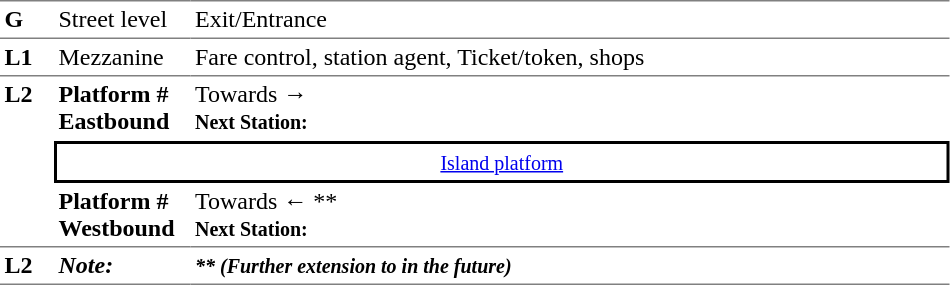<table border="0" cellspacing="0" cellpadding="3">
<tr>
<td width="30" valign="top" style="border-top:solid 1px gray;border-bottom:solid 1px gray;"><strong>G</strong></td>
<td width="85" valign="top" style="border-top:solid 1px gray;border-bottom:solid 1px gray;">Street level</td>
<td width="500" valign="top" style="border-top:solid 1px gray;border-bottom:solid 1px gray;">Exit/Entrance</td>
</tr>
<tr>
<td style="border-bottom:solid 1px gray;"><strong>L1</strong></td>
<td style="border-bottom:solid 1px gray;">Mezzanine</td>
<td style="border-bottom:solid 1px gray;">Fare control, station agent, Ticket/token, shops</td>
</tr>
<tr>
<td rowspan="3" width="30" valign="top" style="border-bottom:solid 1px gray;"><strong>L2</strong></td>
<td width="85" style="border-bottom:solid 1px white;"><span><strong>Platform #</strong><br><strong>Eastbound</strong></span></td>
<td width="500" style="border-bottom:solid 1px white;">Towards → <br><small><strong>Next Station:</strong> </small></td>
</tr>
<tr>
<td colspan="2" style="border-top:solid 2px black;border-right:solid 2px black;border-left:solid 2px black;border-bottom:solid 2px black;text-align:center;"><small><a href='#'>Island platform</a></small></td>
</tr>
<tr>
<td width="85" style="border-bottom:solid 1px gray;"><span><strong>Platform #</strong><br><strong>Westbound</strong></span></td>
<td width="500" style="border-bottom:solid 1px gray;">Towards ←  **<br><small><strong>Next Station:</strong> </small></td>
</tr>
<tr>
<td style="border-bottom:solid 1px gray;" width="30" valign="top"><strong>L2</strong></td>
<td style="border-bottom:solid 1px gray;" width="85" valign="top"><strong><em>Note:</em></strong></td>
<td style="border-bottom:solid 1px gray;" width="500" valign="top"><strong><em><small>** (Further extension to  in the future)</small></em></strong></td>
</tr>
<tr>
</tr>
</table>
